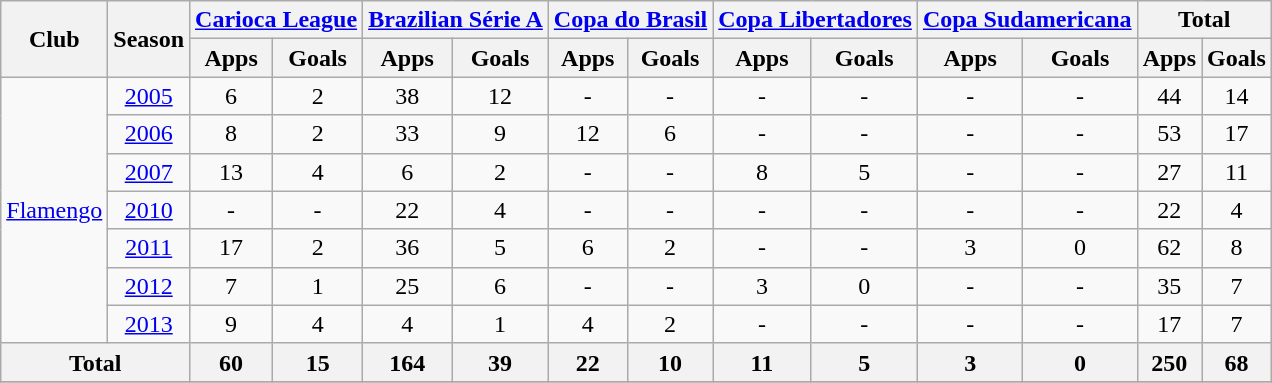<table class="wikitable" style="text-align: center;">
<tr>
<th rowspan="2">Club</th>
<th rowspan="2">Season</th>
<th colspan="2"><a href='#'>Carioca League</a></th>
<th colspan="2"><a href='#'>Brazilian Série A</a></th>
<th colspan="2"><a href='#'>Copa do Brasil</a></th>
<th colspan="2"><a href='#'>Copa Libertadores</a></th>
<th colspan="2"><a href='#'>Copa Sudamericana</a></th>
<th colspan="2">Total</th>
</tr>
<tr>
<th>Apps</th>
<th>Goals</th>
<th>Apps</th>
<th>Goals</th>
<th>Apps</th>
<th>Goals</th>
<th>Apps</th>
<th>Goals</th>
<th>Apps</th>
<th>Goals</th>
<th>Apps</th>
<th>Goals</th>
</tr>
<tr>
<td rowspan="7" valign="center"><a href='#'>Flamengo</a></td>
<td><a href='#'>2005</a></td>
<td>6</td>
<td>2</td>
<td>38</td>
<td>12</td>
<td>-</td>
<td>-</td>
<td>-</td>
<td>-</td>
<td>-</td>
<td>-</td>
<td>44</td>
<td>14</td>
</tr>
<tr>
<td><a href='#'>2006</a></td>
<td>8</td>
<td>2</td>
<td>33</td>
<td>9</td>
<td>12</td>
<td>6</td>
<td>-</td>
<td>-</td>
<td>-</td>
<td>-</td>
<td>53</td>
<td>17</td>
</tr>
<tr>
<td><a href='#'>2007</a></td>
<td>13</td>
<td>4</td>
<td>6</td>
<td>2</td>
<td>-</td>
<td>-</td>
<td>8</td>
<td>5</td>
<td>-</td>
<td>-</td>
<td>27</td>
<td>11</td>
</tr>
<tr>
<td><a href='#'>2010</a></td>
<td>-</td>
<td>-</td>
<td>22</td>
<td>4</td>
<td>-</td>
<td>-</td>
<td>-</td>
<td>-</td>
<td>-</td>
<td>-</td>
<td>22</td>
<td>4</td>
</tr>
<tr>
<td><a href='#'>2011</a></td>
<td>17</td>
<td>2</td>
<td>36</td>
<td>5</td>
<td>6</td>
<td>2</td>
<td>-</td>
<td>-</td>
<td>3</td>
<td>0</td>
<td>62</td>
<td>8</td>
</tr>
<tr>
<td><a href='#'>2012</a></td>
<td>7</td>
<td>1</td>
<td>25</td>
<td>6</td>
<td>-</td>
<td>-</td>
<td>3</td>
<td>0</td>
<td>-</td>
<td>-</td>
<td>35</td>
<td>7</td>
</tr>
<tr>
<td><a href='#'>2013</a></td>
<td>9</td>
<td>4</td>
<td>4</td>
<td>1</td>
<td>4</td>
<td>2</td>
<td>-</td>
<td>-</td>
<td>-</td>
<td>-</td>
<td>17</td>
<td>7</td>
</tr>
<tr>
<th colspan="2"><strong>Total</strong></th>
<th>60</th>
<th>15</th>
<th>164</th>
<th>39</th>
<th>22</th>
<th>10</th>
<th>11</th>
<th>5</th>
<th>3</th>
<th>0</th>
<th>250</th>
<th>68</th>
</tr>
<tr>
</tr>
</table>
